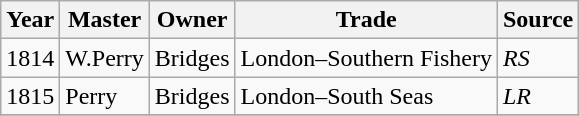<table class=" wikitable">
<tr>
<th>Year</th>
<th>Master</th>
<th>Owner</th>
<th>Trade</th>
<th>Source</th>
</tr>
<tr>
<td>1814</td>
<td>W.Perry</td>
<td>Bridges</td>
<td>London–Southern Fishery</td>
<td><em>RS</em></td>
</tr>
<tr>
<td>1815</td>
<td>Perry</td>
<td>Bridges</td>
<td>London–South Seas</td>
<td><em>LR</em></td>
</tr>
<tr>
</tr>
</table>
